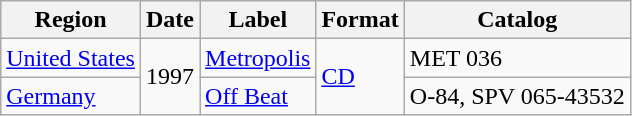<table class="wikitable">
<tr>
<th>Region</th>
<th>Date</th>
<th>Label</th>
<th>Format</th>
<th>Catalog</th>
</tr>
<tr>
<td><a href='#'>United States</a></td>
<td rowspan="2">1997</td>
<td><a href='#'>Metropolis</a></td>
<td rowspan="2"><a href='#'>CD</a></td>
<td>MET 036</td>
</tr>
<tr>
<td><a href='#'>Germany</a></td>
<td><a href='#'>Off Beat</a></td>
<td>O-84, SPV 065-43532</td>
</tr>
</table>
